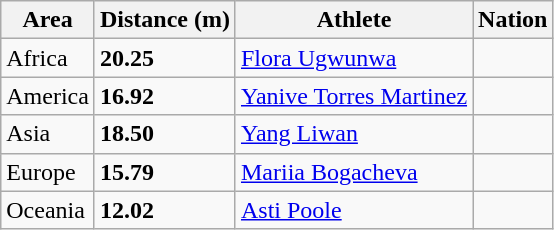<table class="wikitable">
<tr>
<th>Area</th>
<th>Distance (m)</th>
<th>Athlete</th>
<th>Nation</th>
</tr>
<tr>
<td>Africa</td>
<td><strong>20.25</strong> </td>
<td><a href='#'>Flora Ugwunwa</a></td>
<td></td>
</tr>
<tr>
<td>America</td>
<td><strong>16.92</strong></td>
<td><a href='#'>Yanive Torres Martinez</a></td>
<td></td>
</tr>
<tr>
<td>Asia</td>
<td><strong>18.50</strong></td>
<td><a href='#'>Yang Liwan</a></td>
<td></td>
</tr>
<tr>
<td>Europe</td>
<td><strong>15.79</strong></td>
<td><a href='#'>Mariia Bogacheva</a></td>
<td></td>
</tr>
<tr>
<td>Oceania</td>
<td><strong>12.02</strong></td>
<td><a href='#'>Asti Poole</a></td>
<td></td>
</tr>
</table>
